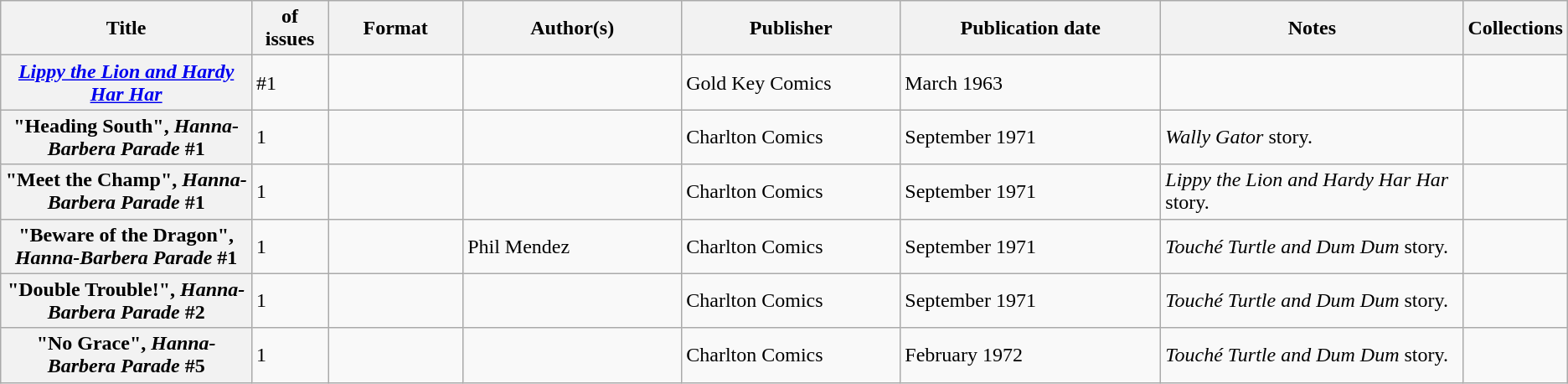<table class="wikitable">
<tr>
<th>Title</th>
<th style="width:40pt"> of issues</th>
<th style="width:75pt">Format</th>
<th style="width:125pt">Author(s)</th>
<th style="width:125pt">Publisher</th>
<th style="width:150pt">Publication date</th>
<th style="width:175pt">Notes</th>
<th>Collections</th>
</tr>
<tr>
<th><em><a href='#'>Lippy the Lion and Hardy Har Har</a></em></th>
<td>#1</td>
<td></td>
<td></td>
<td>Gold Key Comics</td>
<td>March 1963</td>
<td></td>
<td></td>
</tr>
<tr>
<th>"Heading South", <em>Hanna-Barbera Parade</em> #1</th>
<td>1</td>
<td></td>
<td></td>
<td>Charlton Comics</td>
<td>September 1971</td>
<td><em>Wally Gator</em> story.</td>
<td></td>
</tr>
<tr>
<th>"Meet the Champ", <em>Hanna-Barbera Parade</em> #1</th>
<td>1</td>
<td></td>
<td></td>
<td>Charlton Comics</td>
<td>September 1971</td>
<td><em>Lippy the Lion and Hardy Har Har</em> story.</td>
<td></td>
</tr>
<tr>
<th>"Beware of the Dragon", <em>Hanna-Barbera Parade</em> #1</th>
<td>1</td>
<td></td>
<td>Phil Mendez</td>
<td>Charlton Comics</td>
<td>September 1971</td>
<td><em>Touché Turtle and Dum Dum</em> story.</td>
<td></td>
</tr>
<tr>
<th>"Double Trouble!", <em>Hanna-Barbera Parade</em> #2</th>
<td>1</td>
<td></td>
<td></td>
<td>Charlton Comics</td>
<td>September 1971</td>
<td><em>Touché Turtle and Dum Dum</em> story.</td>
<td></td>
</tr>
<tr>
<th>"No Grace", <em>Hanna-Barbera Parade</em> #5</th>
<td>1</td>
<td></td>
<td></td>
<td>Charlton Comics</td>
<td>February 1972</td>
<td><em>Touché Turtle and Dum Dum</em> story.</td>
<td></td>
</tr>
</table>
